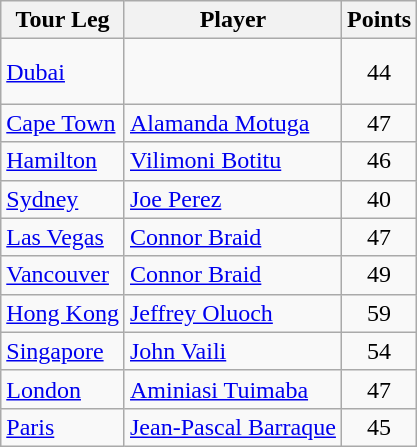<table class="wikitable">
<tr>
<th>Tour Leg</th>
<th>Player</th>
<th>Points</th>
</tr>
<tr>
<td><a href='#'>Dubai</a></td>
<td> <br> <br> </td>
<td align=center>44</td>
</tr>
<tr>
<td><a href='#'>Cape Town</a></td>
<td> <a href='#'>Alamanda Motuga</a></td>
<td align=center>47</td>
</tr>
<tr>
<td><a href='#'>Hamilton</a></td>
<td> <a href='#'>Vilimoni Botitu</a></td>
<td align=center>46</td>
</tr>
<tr>
<td><a href='#'>Sydney</a></td>
<td> <a href='#'>Joe Perez</a></td>
<td align=center>40</td>
</tr>
<tr>
<td><a href='#'>Las Vegas</a></td>
<td> <a href='#'>Connor Braid</a></td>
<td align=center>47</td>
</tr>
<tr>
<td><a href='#'>Vancouver</a></td>
<td> <a href='#'>Connor Braid</a></td>
<td align=center>49</td>
</tr>
<tr>
<td><a href='#'>Hong Kong</a></td>
<td> <a href='#'>Jeffrey Oluoch</a></td>
<td align=center>59</td>
</tr>
<tr>
<td><a href='#'>Singapore</a></td>
<td> <a href='#'>John Vaili</a></td>
<td align=center>54</td>
</tr>
<tr>
<td><a href='#'>London</a></td>
<td> <a href='#'>Aminiasi Tuimaba</a></td>
<td align=center>47</td>
</tr>
<tr>
<td><a href='#'>Paris</a></td>
<td> <a href='#'>Jean-Pascal Barraque</a></td>
<td align=center>45</td>
</tr>
</table>
